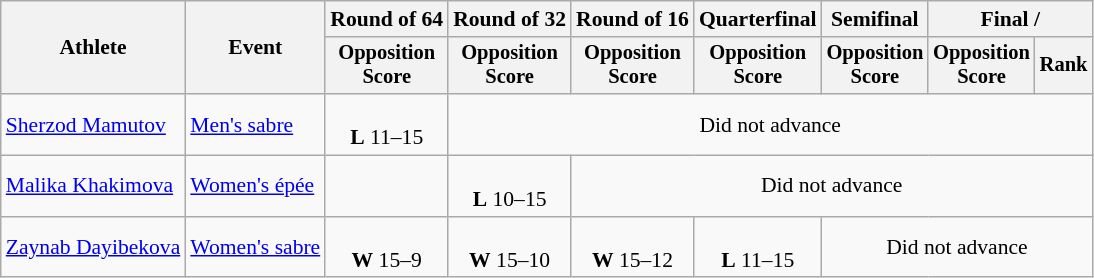<table class="wikitable" style="font-size:90%">
<tr>
<th rowspan="2">Athlete</th>
<th rowspan="2">Event</th>
<th>Round of 64</th>
<th>Round of 32</th>
<th>Round of 16</th>
<th>Quarterfinal</th>
<th>Semifinal</th>
<th colspan=2>Final / </th>
</tr>
<tr style="font-size:95%">
<th>Opposition <br> Score</th>
<th>Opposition <br> Score</th>
<th>Opposition <br> Score</th>
<th>Opposition <br> Score</th>
<th>Opposition <br> Score</th>
<th>Opposition <br> Score</th>
<th>Rank</th>
</tr>
<tr align=center>
<td align=left><a href='#'>Sherzod Mamutov</a></td>
<td align=left><a href='#'>Men's sabre</a></td>
<td><br><strong>L</strong> 11–15</td>
<td colspan=6>Did not advance</td>
</tr>
<tr align=center>
<td align=left><a href='#'>Malika Khakimova</a></td>
<td align=left><a href='#'>Women's épée</a></td>
<td></td>
<td><br><strong>L</strong> 10–15</td>
<td colspan=5>Did not advance</td>
</tr>
<tr align=center>
<td align=left><a href='#'>Zaynab Dayibekova</a></td>
<td align=left><a href='#'>Women's sabre</a></td>
<td><br><strong>W</strong> 15–9</td>
<td><br><strong>W</strong> 15–10</td>
<td><br><strong>W</strong> 15–12</td>
<td><br><strong>L</strong> 11–15</td>
<td colspan=3>Did not advance</td>
</tr>
</table>
